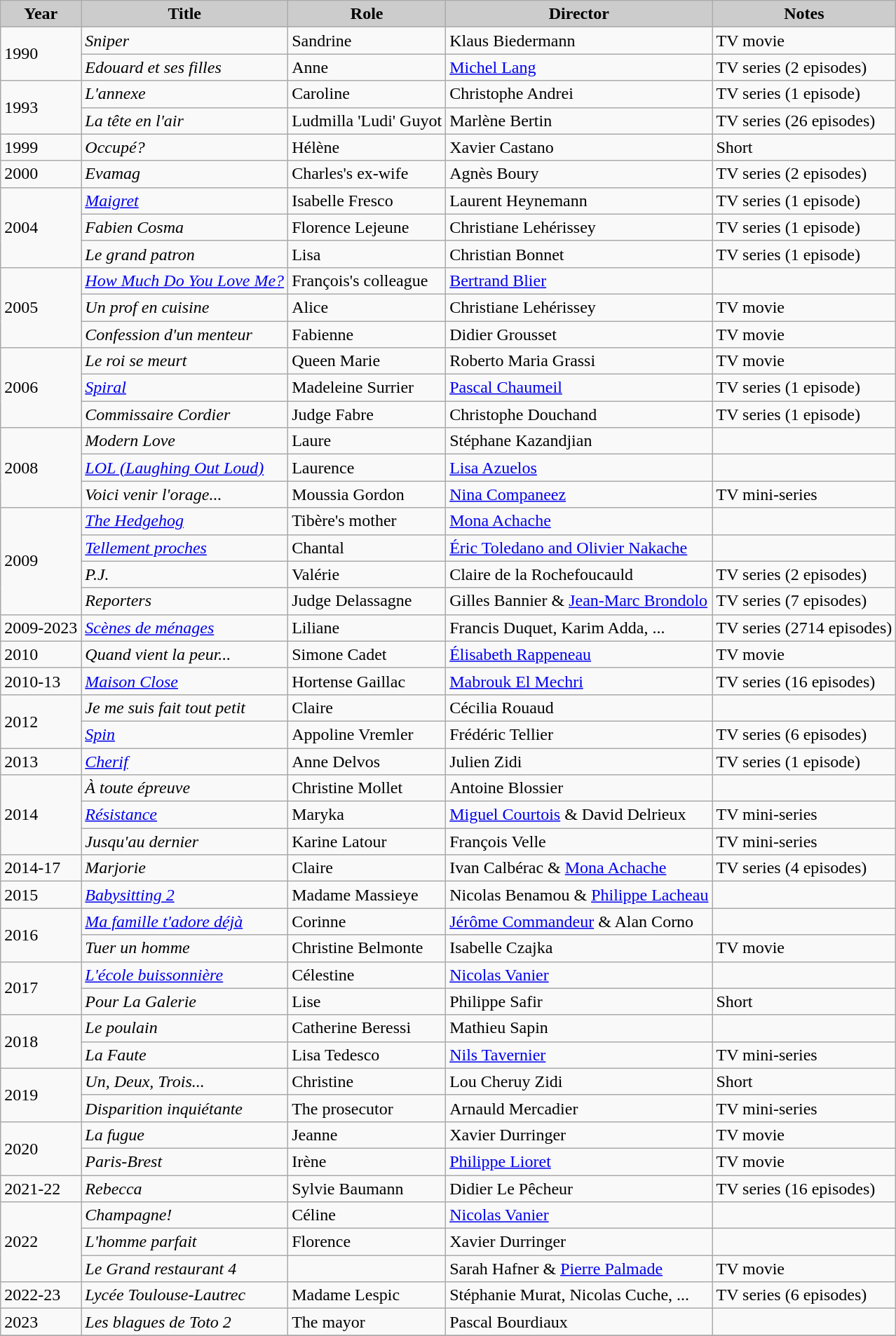<table class="wikitable">
<tr>
<th style="background: #CCCCCC;">Year</th>
<th style="background: #CCCCCC;">Title</th>
<th style="background: #CCCCCC;">Role</th>
<th style="background: #CCCCCC;">Director</th>
<th style="background: #CCCCCC;">Notes</th>
</tr>
<tr>
<td rowspan=2>1990</td>
<td><em>Sniper</em></td>
<td>Sandrine</td>
<td>Klaus Biedermann</td>
<td>TV movie</td>
</tr>
<tr>
<td><em>Edouard et ses filles</em></td>
<td>Anne</td>
<td><a href='#'>Michel Lang</a></td>
<td>TV series (2 episodes)</td>
</tr>
<tr>
<td rowspan=2>1993</td>
<td><em>L'annexe</em></td>
<td>Caroline</td>
<td>Christophe Andrei</td>
<td>TV series (1 episode)</td>
</tr>
<tr>
<td><em>La tête en l'air</em></td>
<td>Ludmilla 'Ludi' Guyot</td>
<td>Marlène Bertin</td>
<td>TV series (26 episodes)</td>
</tr>
<tr>
<td>1999</td>
<td><em>Occupé?</em></td>
<td>Hélène</td>
<td>Xavier Castano</td>
<td>Short</td>
</tr>
<tr>
<td>2000</td>
<td><em>Evamag</em></td>
<td>Charles's ex-wife</td>
<td>Agnès Boury</td>
<td>TV series (2 episodes)</td>
</tr>
<tr>
<td rowspan=3>2004</td>
<td><em><a href='#'>Maigret</a></em></td>
<td>Isabelle Fresco</td>
<td>Laurent Heynemann</td>
<td>TV series (1 episode)</td>
</tr>
<tr>
<td><em>Fabien Cosma</em></td>
<td>Florence Lejeune</td>
<td>Christiane Lehérissey</td>
<td>TV series (1 episode)</td>
</tr>
<tr>
<td><em>Le grand patron</em></td>
<td>Lisa</td>
<td>Christian Bonnet</td>
<td>TV series (1 episode)</td>
</tr>
<tr>
<td rowspan=3>2005</td>
<td><em><a href='#'>How Much Do You Love Me?</a></em></td>
<td>François's colleague</td>
<td><a href='#'>Bertrand Blier</a></td>
<td></td>
</tr>
<tr>
<td><em>Un prof en cuisine</em></td>
<td>Alice</td>
<td>Christiane Lehérissey</td>
<td>TV movie</td>
</tr>
<tr>
<td><em>Confession d'un menteur</em></td>
<td>Fabienne</td>
<td>Didier Grousset</td>
<td>TV movie</td>
</tr>
<tr>
<td rowspan=3>2006</td>
<td><em>Le roi se meurt</em></td>
<td>Queen Marie</td>
<td>Roberto Maria Grassi</td>
<td>TV movie</td>
</tr>
<tr>
<td><em><a href='#'>Spiral</a></em></td>
<td>Madeleine Surrier</td>
<td><a href='#'>Pascal Chaumeil</a></td>
<td>TV series (1 episode)</td>
</tr>
<tr>
<td><em>Commissaire Cordier</em></td>
<td>Judge Fabre</td>
<td>Christophe Douchand</td>
<td>TV series (1 episode)</td>
</tr>
<tr>
<td rowspan=3>2008</td>
<td><em>Modern Love</em></td>
<td>Laure</td>
<td>Stéphane Kazandjian</td>
<td></td>
</tr>
<tr>
<td><em><a href='#'>LOL (Laughing Out Loud)</a></em></td>
<td>Laurence</td>
<td><a href='#'>Lisa Azuelos</a></td>
<td></td>
</tr>
<tr>
<td><em>Voici venir l'orage...</em></td>
<td>Moussia Gordon</td>
<td><a href='#'>Nina Companeez</a></td>
<td>TV mini-series</td>
</tr>
<tr>
<td rowspan=4>2009</td>
<td><em><a href='#'>The Hedgehog</a></em></td>
<td>Tibère's mother</td>
<td><a href='#'>Mona Achache</a></td>
<td></td>
</tr>
<tr>
<td><em><a href='#'>Tellement proches</a></em></td>
<td>Chantal</td>
<td><a href='#'>Éric Toledano and Olivier Nakache</a></td>
<td></td>
</tr>
<tr>
<td><em>P.J.</em></td>
<td>Valérie</td>
<td>Claire de la Rochefoucauld</td>
<td>TV series (2 episodes)</td>
</tr>
<tr>
<td><em>Reporters</em></td>
<td>Judge Delassagne</td>
<td>Gilles Bannier & <a href='#'>Jean-Marc Brondolo</a></td>
<td>TV series (7 episodes)</td>
</tr>
<tr>
<td>2009-2023</td>
<td><em><a href='#'>Scènes de ménages</a></em></td>
<td>Liliane</td>
<td>Francis Duquet, Karim Adda, ...</td>
<td>TV series (2714 episodes)</td>
</tr>
<tr>
<td>2010</td>
<td><em>Quand vient la peur...</em></td>
<td>Simone Cadet</td>
<td><a href='#'>Élisabeth Rappeneau</a></td>
<td>TV movie</td>
</tr>
<tr>
<td>2010-13</td>
<td><em><a href='#'>Maison Close</a></em></td>
<td>Hortense Gaillac</td>
<td><a href='#'>Mabrouk El Mechri</a></td>
<td>TV series (16 episodes)</td>
</tr>
<tr>
<td rowspan=2>2012</td>
<td><em>Je me suis fait tout petit</em></td>
<td>Claire</td>
<td>Cécilia Rouaud</td>
<td></td>
</tr>
<tr>
<td><em><a href='#'>Spin</a></em></td>
<td>Appoline Vremler</td>
<td>Frédéric Tellier</td>
<td>TV series (6 episodes)</td>
</tr>
<tr>
<td>2013</td>
<td><em><a href='#'>Cherif</a></em></td>
<td>Anne Delvos</td>
<td>Julien Zidi</td>
<td>TV series (1 episode)</td>
</tr>
<tr>
<td rowspan=3>2014</td>
<td><em>À toute épreuve</em></td>
<td>Christine Mollet</td>
<td>Antoine Blossier</td>
<td></td>
</tr>
<tr>
<td><em><a href='#'>Résistance</a></em></td>
<td>Maryka</td>
<td><a href='#'>Miguel Courtois</a> & David Delrieux</td>
<td>TV mini-series</td>
</tr>
<tr>
<td><em>Jusqu'au dernier</em></td>
<td>Karine Latour</td>
<td>François Velle</td>
<td>TV mini-series</td>
</tr>
<tr>
<td>2014-17</td>
<td><em>Marjorie</em></td>
<td>Claire</td>
<td>Ivan Calbérac & <a href='#'>Mona Achache</a></td>
<td>TV series (4 episodes)</td>
</tr>
<tr>
<td>2015</td>
<td><em><a href='#'>Babysitting 2</a></em></td>
<td>Madame Massieye</td>
<td>Nicolas Benamou & <a href='#'>Philippe Lacheau</a></td>
<td></td>
</tr>
<tr>
<td rowspan=2>2016</td>
<td><em><a href='#'>Ma famille t'adore déjà</a></em></td>
<td>Corinne</td>
<td><a href='#'>Jérôme Commandeur</a> & Alan Corno</td>
<td></td>
</tr>
<tr>
<td><em>Tuer un homme</em></td>
<td>Christine Belmonte</td>
<td>Isabelle Czajka</td>
<td>TV movie</td>
</tr>
<tr>
<td rowspan=2>2017</td>
<td><em><a href='#'>L'école buissonnière</a></em></td>
<td>Célestine</td>
<td><a href='#'>Nicolas Vanier</a></td>
<td></td>
</tr>
<tr>
<td><em>Pour La Galerie</em></td>
<td>Lise</td>
<td>Philippe Safir</td>
<td>Short</td>
</tr>
<tr>
<td rowspan=2>2018</td>
<td><em>Le poulain</em></td>
<td>Catherine Beressi</td>
<td>Mathieu Sapin</td>
<td></td>
</tr>
<tr>
<td><em>La Faute</em></td>
<td>Lisa Tedesco</td>
<td><a href='#'>Nils Tavernier</a></td>
<td>TV mini-series</td>
</tr>
<tr>
<td rowspan=2>2019</td>
<td><em>Un, Deux, Trois...</em></td>
<td>Christine</td>
<td>Lou Cheruy Zidi</td>
<td>Short</td>
</tr>
<tr>
<td><em>Disparition inquiétante</em></td>
<td>The prosecutor</td>
<td>Arnauld Mercadier</td>
<td>TV mini-series</td>
</tr>
<tr>
<td rowspan=2>2020</td>
<td><em>La fugue</em></td>
<td>Jeanne</td>
<td>Xavier Durringer</td>
<td>TV movie</td>
</tr>
<tr>
<td><em>Paris-Brest</em></td>
<td>Irène</td>
<td><a href='#'>Philippe Lioret</a></td>
<td>TV movie</td>
</tr>
<tr>
<td>2021-22</td>
<td><em>Rebecca</em></td>
<td>Sylvie Baumann</td>
<td>Didier Le Pêcheur</td>
<td>TV series (16 episodes)</td>
</tr>
<tr>
<td rowspan=3>2022</td>
<td><em>Champagne!</em></td>
<td>Céline</td>
<td><a href='#'>Nicolas Vanier</a></td>
<td></td>
</tr>
<tr>
<td><em>L'homme parfait</em></td>
<td>Florence</td>
<td>Xavier Durringer</td>
<td></td>
</tr>
<tr>
<td><em>Le Grand restaurant 4</em></td>
<td></td>
<td>Sarah Hafner & <a href='#'>Pierre Palmade</a></td>
<td>TV movie</td>
</tr>
<tr>
<td>2022-23</td>
<td><em>Lycée Toulouse-Lautrec</em></td>
<td>Madame Lespic</td>
<td>Stéphanie Murat, Nicolas Cuche, ...</td>
<td>TV series (6 episodes)</td>
</tr>
<tr>
<td>2023</td>
<td><em>Les blagues de Toto 2</em></td>
<td>The mayor</td>
<td>Pascal Bourdiaux</td>
<td></td>
</tr>
<tr>
</tr>
</table>
